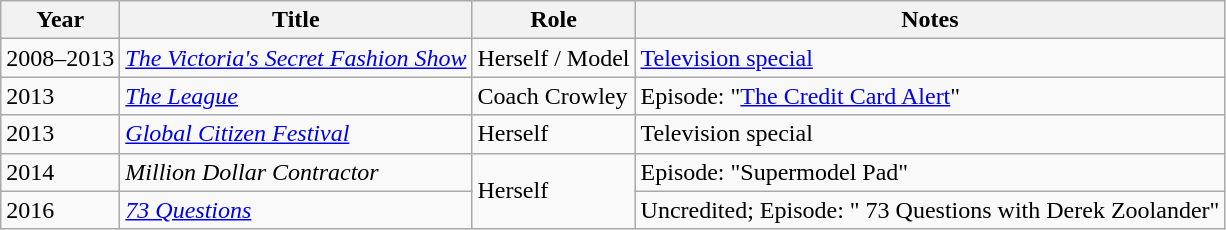<table class="wikitable">
<tr>
<th>Year</th>
<th>Title</th>
<th>Role</th>
<th>Notes</th>
</tr>
<tr>
<td>2008–2013</td>
<td><em><a href='#'>The Victoria's Secret Fashion Show</a></em></td>
<td>Herself / Model</td>
<td><a href='#'>Television special</a></td>
</tr>
<tr>
<td>2013</td>
<td><em><a href='#'>The League</a></em></td>
<td>Coach Crowley</td>
<td>Episode: "<a href='#'>The Credit Card Alert</a>"</td>
</tr>
<tr>
<td>2013</td>
<td><em><a href='#'>Global Citizen Festival</a></em></td>
<td>Herself</td>
<td>Television special</td>
</tr>
<tr>
<td>2014</td>
<td><em>Million Dollar Contractor</em></td>
<td rowspan="2">Herself</td>
<td>Episode: "Supermodel Pad"</td>
</tr>
<tr>
<td>2016</td>
<td><em><a href='#'>73 Questions</a></em></td>
<td>Uncredited; Episode: " 73 Questions with Derek Zoolander"</td>
</tr>
</table>
